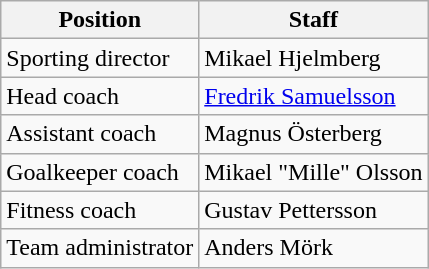<table class="wikitable">
<tr>
<th>Position</th>
<th>Staff</th>
</tr>
<tr>
<td>Sporting director</td>
<td> Mikael Hjelmberg</td>
</tr>
<tr>
<td>Head coach</td>
<td> <a href='#'>Fredrik Samuelsson</a></td>
</tr>
<tr>
<td>Assistant coach</td>
<td> Magnus Österberg</td>
</tr>
<tr>
<td>Goalkeeper coach</td>
<td> Mikael "Mille" Olsson</td>
</tr>
<tr>
<td>Fitness coach</td>
<td> Gustav Pettersson</td>
</tr>
<tr>
<td>Team administrator</td>
<td> Anders Mörk</td>
</tr>
</table>
